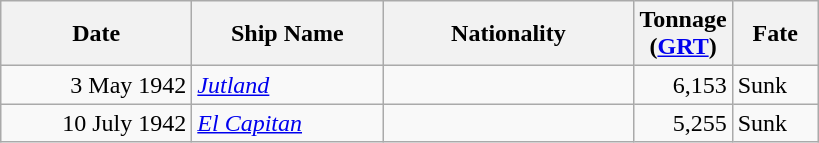<table class="wikitable sortable">
<tr>
<th width="120px">Date</th>
<th width="120px">Ship Name</th>
<th width="160px">Nationality</th>
<th width="25px">Tonnage <br>(<a href='#'>GRT</a>)</th>
<th width="50px">Fate</th>
</tr>
<tr>
<td align="right">3 May 1942</td>
<td align="left"><a href='#'><em>Jutland</em></a></td>
<td align="left"></td>
<td align="right">6,153</td>
<td align="left">Sunk</td>
</tr>
<tr>
<td align="right">10 July 1942</td>
<td align="left"><a href='#'><em>El Capitan</em></a></td>
<td align="left"></td>
<td align="right">5,255</td>
<td align="left">Sunk</td>
</tr>
</table>
